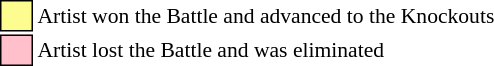<table class="toccolours" style="font-size: 90%; white-space: nowrap;">
<tr>
<td style="background:#fdfc8f; border:1px solid black;">     </td>
<td>Artist won the Battle and advanced to the Knockouts</td>
</tr>
<tr>
<td style="background:pink; border:1px solid black;">     </td>
<td>Artist lost the Battle and was eliminated</td>
</tr>
</table>
